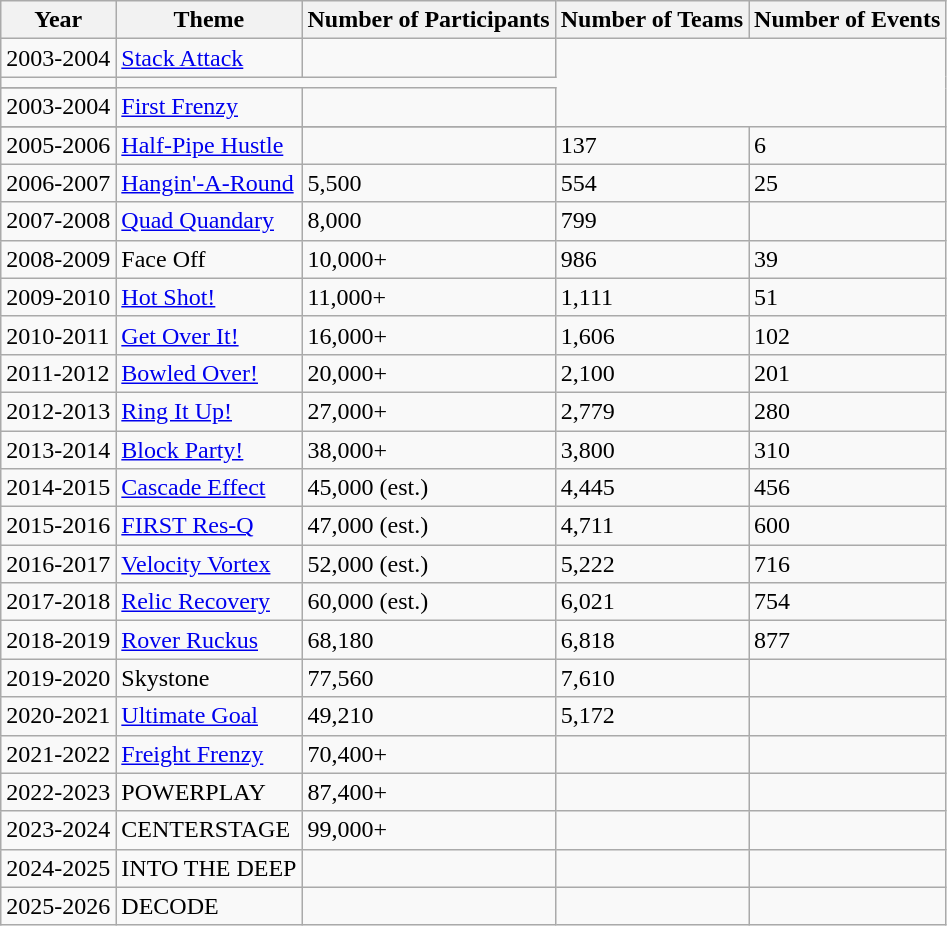<table class="wikitable">
<tr>
<th>Year</th>
<th>Theme</th>
<th>Number of Participants</th>
<th>Number of Teams</th>
<th>Number of Events</th>
</tr>
<tr>
<td>2003-2004</td>
<td><a href='#'>Stack Attack</a></td>
<td></td>
</tr>
<tr>
<td></td>
</tr>
<tr>
</tr>
<tr>
<td>2003-2004</td>
<td><a href='#'>First Frenzy</a></td>
<td></td>
</tr>
<tr>
</tr>
<tr>
</tr>
<tr>
<td>2005-2006</td>
<td><a href='#'>Half-Pipe Hustle</a></td>
<td></td>
<td>137</td>
<td>6</td>
</tr>
<tr>
<td>2006-2007</td>
<td><a href='#'>Hangin'-A-Round</a></td>
<td>5,500</td>
<td>554</td>
<td>25</td>
</tr>
<tr>
<td>2007-2008</td>
<td><a href='#'>Quad Quandary</a></td>
<td>8,000</td>
<td>799</td>
<td></td>
</tr>
<tr>
<td>2008-2009</td>
<td>Face Off</td>
<td>10,000+</td>
<td>986</td>
<td>39</td>
</tr>
<tr>
<td>2009-2010</td>
<td><a href='#'>Hot Shot!</a></td>
<td>11,000+</td>
<td>1,111</td>
<td>51</td>
</tr>
<tr>
<td>2010-2011</td>
<td><a href='#'>Get Over It!</a></td>
<td>16,000+</td>
<td>1,606</td>
<td>102</td>
</tr>
<tr>
<td>2011-2012</td>
<td><a href='#'>Bowled Over!</a></td>
<td>20,000+</td>
<td>2,100</td>
<td>201</td>
</tr>
<tr>
<td>2012-2013</td>
<td><a href='#'>Ring It Up!</a></td>
<td>27,000+</td>
<td>2,779</td>
<td>280</td>
</tr>
<tr>
<td>2013-2014</td>
<td><a href='#'>Block Party!</a></td>
<td>38,000+</td>
<td>3,800</td>
<td>310</td>
</tr>
<tr>
<td>2014-2015</td>
<td><a href='#'>Cascade Effect</a></td>
<td>45,000 (est.)</td>
<td>4,445</td>
<td>456</td>
</tr>
<tr>
<td>2015-2016</td>
<td><a href='#'>FIRST Res-Q</a></td>
<td>47,000 (est.)</td>
<td>4,711</td>
<td>600</td>
</tr>
<tr>
<td>2016-2017</td>
<td><a href='#'>Velocity Vortex</a></td>
<td>52,000 (est.)</td>
<td>5,222</td>
<td>716</td>
</tr>
<tr>
<td>2017-2018</td>
<td><a href='#'>Relic Recovery</a></td>
<td>60,000 (est.)</td>
<td>6,021</td>
<td>754</td>
</tr>
<tr>
<td>2018-2019</td>
<td><a href='#'>Rover Ruckus</a></td>
<td>68,180</td>
<td>6,818</td>
<td>877</td>
</tr>
<tr>
<td>2019-2020</td>
<td>Skystone</td>
<td>77,560</td>
<td>7,610</td>
<td></td>
</tr>
<tr>
<td>2020-2021</td>
<td><a href='#'>Ultimate Goal</a></td>
<td>49,210</td>
<td>5,172</td>
<td></td>
</tr>
<tr>
<td>2021-2022</td>
<td><a href='#'>Freight Frenzy</a></td>
<td>70,400+</td>
<td></td>
<td></td>
</tr>
<tr>
<td>2022-2023</td>
<td>POWERPLAY</td>
<td>87,400+</td>
<td></td>
<td></td>
</tr>
<tr>
<td>2023-2024</td>
<td>CENTERSTAGE</td>
<td>99,000+</td>
<td></td>
<td></td>
</tr>
<tr>
<td>2024-2025</td>
<td>INTO THE DEEP</td>
<td></td>
<td></td>
<td></td>
</tr>
<tr>
<td>2025-2026</td>
<td>DECODE</td>
<td></td>
<td></td>
<td></td>
</tr>
</table>
